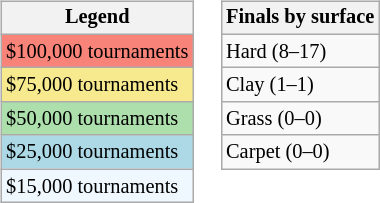<table>
<tr valign=top>
<td><br><table class=wikitable style="font-size:85%">
<tr>
<th>Legend</th>
</tr>
<tr style="background:#f88379;">
<td>$100,000 tournaments</td>
</tr>
<tr style="background:#f7e98e;">
<td>$75,000 tournaments</td>
</tr>
<tr style="background:#addfad;">
<td>$50,000 tournaments</td>
</tr>
<tr style="background:lightblue;">
<td>$25,000 tournaments</td>
</tr>
<tr style="background:#f0f8ff;">
<td>$15,000 tournaments</td>
</tr>
</table>
</td>
<td><br><table class=wikitable style="font-size:85%">
<tr>
<th>Finals by surface</th>
</tr>
<tr>
<td>Hard (8–17)</td>
</tr>
<tr>
<td>Clay (1–1)</td>
</tr>
<tr>
<td>Grass (0–0)</td>
</tr>
<tr>
<td>Carpet (0–0)</td>
</tr>
</table>
</td>
</tr>
</table>
